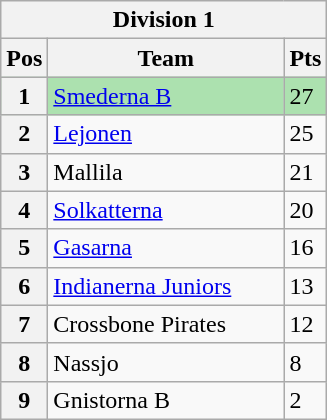<table class="wikitable">
<tr>
<th colspan="3">Division 1</th>
</tr>
<tr>
<th width=20>Pos</th>
<th width=150>Team</th>
<th width=20>Pts</th>
</tr>
<tr style="background:#ACE1AF;">
<th>1</th>
<td><a href='#'>Smederna B</a></td>
<td>27</td>
</tr>
<tr>
<th>2</th>
<td><a href='#'>Lejonen</a></td>
<td>25</td>
</tr>
<tr>
<th>3</th>
<td>Mallila</td>
<td>21</td>
</tr>
<tr>
<th>4</th>
<td><a href='#'>Solkatterna</a></td>
<td>20</td>
</tr>
<tr>
<th>5</th>
<td><a href='#'>Gasarna</a></td>
<td>16</td>
</tr>
<tr>
<th>6</th>
<td><a href='#'>Indianerna Juniors</a></td>
<td>13</td>
</tr>
<tr>
<th>7</th>
<td>Crossbone Pirates</td>
<td>12</td>
</tr>
<tr>
<th>8</th>
<td>Nassjo</td>
<td>8</td>
</tr>
<tr>
<th>9</th>
<td>Gnistorna B</td>
<td>2</td>
</tr>
</table>
